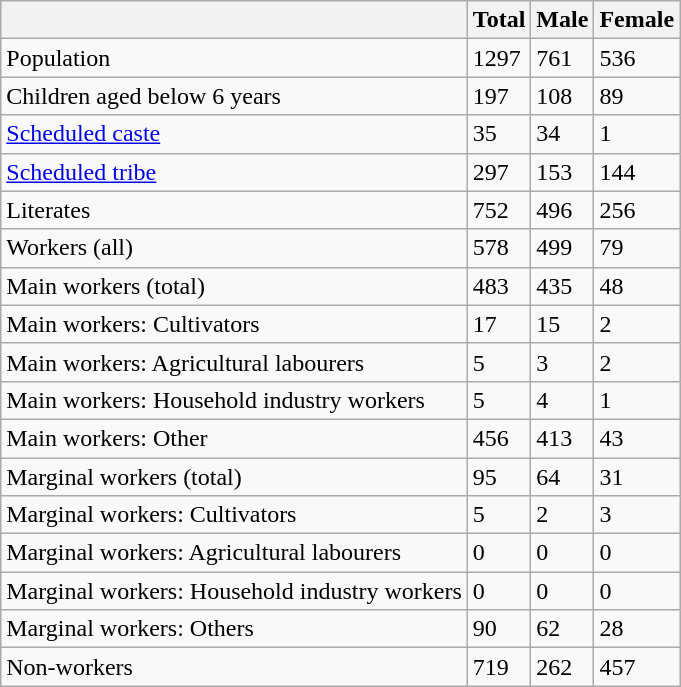<table class="wikitable sortable">
<tr>
<th></th>
<th>Total</th>
<th>Male</th>
<th>Female</th>
</tr>
<tr>
<td>Population</td>
<td>1297</td>
<td>761</td>
<td>536</td>
</tr>
<tr>
<td>Children aged below 6 years</td>
<td>197</td>
<td>108</td>
<td>89</td>
</tr>
<tr>
<td><a href='#'>Scheduled caste</a></td>
<td>35</td>
<td>34</td>
<td>1</td>
</tr>
<tr>
<td><a href='#'>Scheduled tribe</a></td>
<td>297</td>
<td>153</td>
<td>144</td>
</tr>
<tr>
<td>Literates</td>
<td>752</td>
<td>496</td>
<td>256</td>
</tr>
<tr>
<td>Workers (all)</td>
<td>578</td>
<td>499</td>
<td>79</td>
</tr>
<tr>
<td>Main workers (total)</td>
<td>483</td>
<td>435</td>
<td>48</td>
</tr>
<tr>
<td>Main workers: Cultivators</td>
<td>17</td>
<td>15</td>
<td>2</td>
</tr>
<tr>
<td>Main workers: Agricultural labourers</td>
<td>5</td>
<td>3</td>
<td>2</td>
</tr>
<tr>
<td>Main workers: Household industry workers</td>
<td>5</td>
<td>4</td>
<td>1</td>
</tr>
<tr>
<td>Main workers: Other</td>
<td>456</td>
<td>413</td>
<td>43</td>
</tr>
<tr>
<td>Marginal workers (total)</td>
<td>95</td>
<td>64</td>
<td>31</td>
</tr>
<tr>
<td>Marginal workers: Cultivators</td>
<td>5</td>
<td>2</td>
<td>3</td>
</tr>
<tr>
<td>Marginal workers: Agricultural labourers</td>
<td>0</td>
<td>0</td>
<td>0</td>
</tr>
<tr>
<td>Marginal workers: Household industry workers</td>
<td>0</td>
<td>0</td>
<td>0</td>
</tr>
<tr>
<td>Marginal workers: Others</td>
<td>90</td>
<td>62</td>
<td>28</td>
</tr>
<tr>
<td>Non-workers</td>
<td>719</td>
<td>262</td>
<td>457</td>
</tr>
</table>
